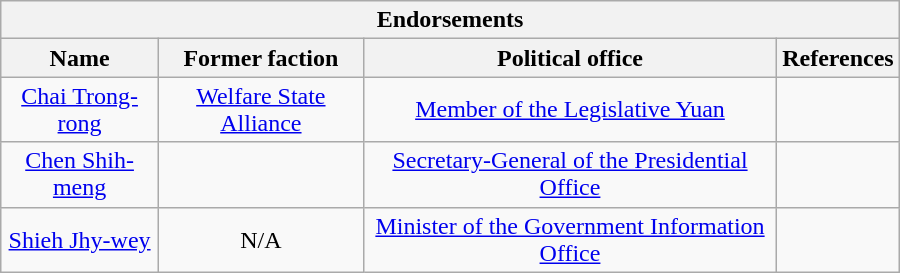<table class="wikitable" style="text-align:center" width="600">
<tr>
<th colspan="4">Endorsements</th>
</tr>
<tr>
<th>Name</th>
<th>Former faction</th>
<th>Political office</th>
<th>References</th>
</tr>
<tr>
<td><a href='#'>Chai Trong-rong</a></td>
<td><a href='#'>Welfare State Alliance</a></td>
<td><a href='#'>Member of the Legislative Yuan</a></td>
<td></td>
</tr>
<tr>
<td><a href='#'>Chen Shih-meng</a></td>
<td></td>
<td><a href='#'>Secretary-General of the Presidential Office</a></td>
<td></td>
</tr>
<tr>
<td><a href='#'>Shieh Jhy-wey</a></td>
<td>N/A</td>
<td><a href='#'>Minister of the Government Information Office</a></td>
<td></td>
</tr>
</table>
